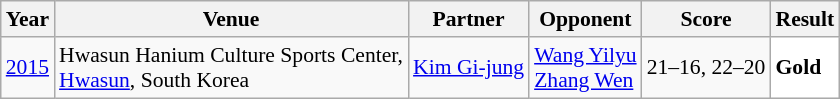<table class="sortable wikitable" style="font-size: 90%;">
<tr>
<th>Year</th>
<th>Venue</th>
<th>Partner</th>
<th>Opponent</th>
<th>Score</th>
<th>Result</th>
</tr>
<tr>
<td align="center"><a href='#'>2015</a></td>
<td align="left">Hwasun Hanium Culture Sports Center,<br><a href='#'>Hwasun</a>, South Korea</td>
<td align="left"> <a href='#'>Kim Gi-jung</a></td>
<td align="left"> <a href='#'>Wang Yilyu</a><br> <a href='#'>Zhang Wen</a></td>
<td align="left">21–16, 22–20</td>
<td style="text-align:left; background:white"> <strong>Gold</strong></td>
</tr>
</table>
